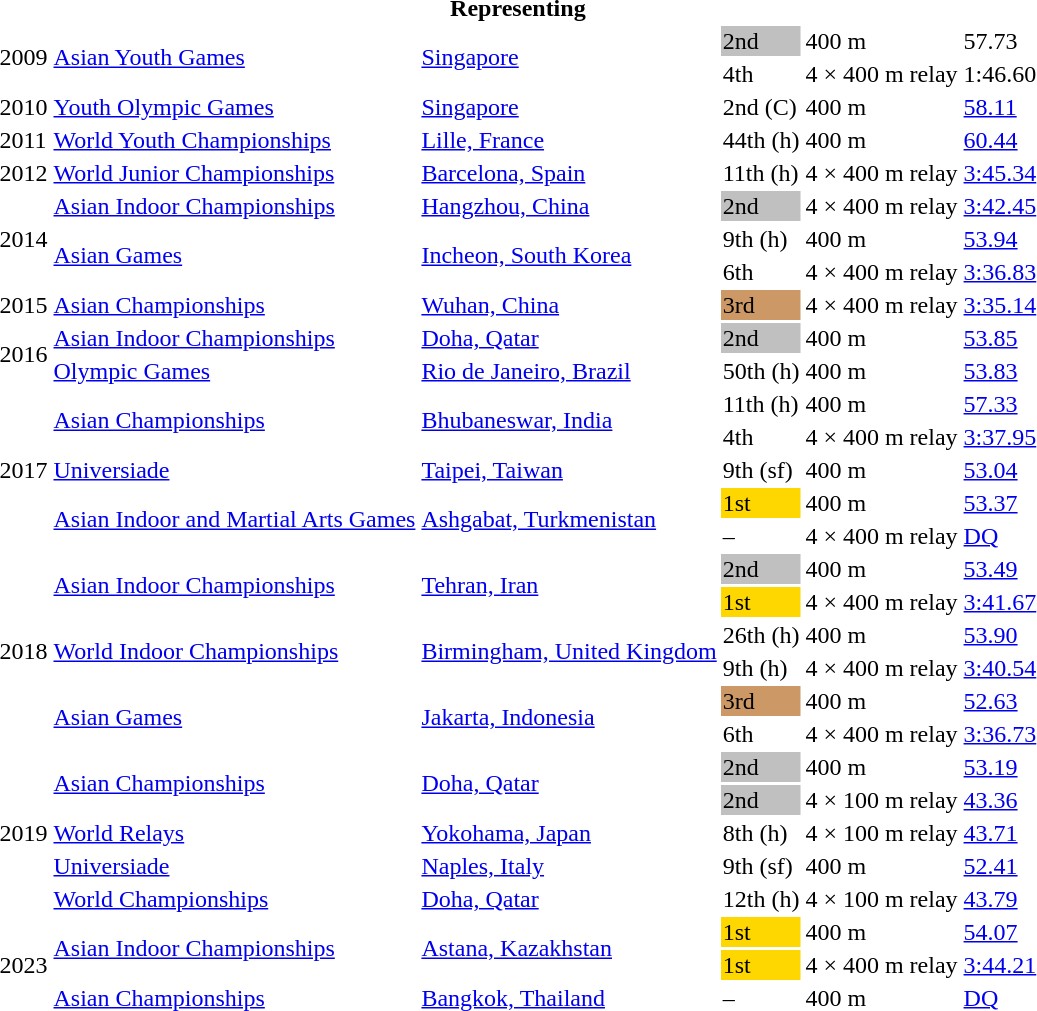<table>
<tr>
<th colspan="6">Representing </th>
</tr>
<tr>
<td rowspan=2>2009</td>
<td rowspan=2><a href='#'>Asian Youth Games</a></td>
<td rowspan=2><a href='#'>Singapore</a></td>
<td bgcolor=silver>2nd</td>
<td>400 m</td>
<td>57.73</td>
</tr>
<tr>
<td>4th</td>
<td>4 × 400 m relay</td>
<td>1:46.60</td>
</tr>
<tr>
<td>2010</td>
<td><a href='#'>Youth Olympic Games</a></td>
<td><a href='#'>Singapore</a></td>
<td>2nd (C)</td>
<td>400 m</td>
<td><a href='#'>58.11</a></td>
</tr>
<tr>
<td>2011</td>
<td><a href='#'>World Youth Championships</a></td>
<td><a href='#'>Lille, France</a></td>
<td>44th (h)</td>
<td>400 m</td>
<td><a href='#'>60.44</a></td>
</tr>
<tr>
<td>2012</td>
<td><a href='#'>World Junior Championships</a></td>
<td><a href='#'>Barcelona, Spain</a></td>
<td>11th (h)</td>
<td>4 × 400 m relay</td>
<td><a href='#'>3:45.34</a></td>
</tr>
<tr>
<td rowspan=3>2014</td>
<td><a href='#'>Asian Indoor Championships</a></td>
<td><a href='#'>Hangzhou, China</a></td>
<td bgcolor=silver>2nd</td>
<td>4 × 400 m relay</td>
<td><a href='#'>3:42.45</a></td>
</tr>
<tr>
<td rowspan=2><a href='#'>Asian Games</a></td>
<td rowspan=2><a href='#'>Incheon, South Korea</a></td>
<td>9th (h)</td>
<td>400 m</td>
<td><a href='#'>53.94</a></td>
</tr>
<tr>
<td>6th</td>
<td>4 × 400 m relay</td>
<td><a href='#'>3:36.83</a></td>
</tr>
<tr>
<td>2015</td>
<td><a href='#'>Asian Championships</a></td>
<td><a href='#'>Wuhan, China</a></td>
<td bgcolor=cc9966>3rd</td>
<td>4 × 400 m relay</td>
<td><a href='#'>3:35.14</a></td>
</tr>
<tr>
<td rowspan=2>2016</td>
<td><a href='#'>Asian Indoor Championships</a></td>
<td><a href='#'>Doha, Qatar</a></td>
<td bgcolor=silver>2nd</td>
<td>400 m</td>
<td><a href='#'>53.85</a></td>
</tr>
<tr>
<td><a href='#'>Olympic Games</a></td>
<td><a href='#'>Rio de Janeiro, Brazil</a></td>
<td>50th (h)</td>
<td>400 m</td>
<td><a href='#'>53.83</a></td>
</tr>
<tr>
<td rowspan=5>2017</td>
<td rowspan=2><a href='#'>Asian Championships</a></td>
<td rowspan=2><a href='#'>Bhubaneswar, India</a></td>
<td>11th (h)</td>
<td>400 m</td>
<td><a href='#'>57.33</a></td>
</tr>
<tr>
<td>4th</td>
<td>4 × 400 m relay</td>
<td><a href='#'>3:37.95</a></td>
</tr>
<tr>
<td><a href='#'>Universiade</a></td>
<td><a href='#'>Taipei, Taiwan</a></td>
<td>9th (sf)</td>
<td>400 m</td>
<td><a href='#'>53.04</a></td>
</tr>
<tr>
<td rowspan=2><a href='#'>Asian Indoor and Martial Arts Games</a></td>
<td rowspan=2><a href='#'>Ashgabat, Turkmenistan</a></td>
<td bgcolor=gold>1st</td>
<td>400 m</td>
<td><a href='#'>53.37</a></td>
</tr>
<tr>
<td>–</td>
<td>4 × 400 m relay</td>
<td><a href='#'>DQ</a></td>
</tr>
<tr>
<td rowspan=6>2018</td>
<td rowspan=2><a href='#'>Asian Indoor Championships</a></td>
<td rowspan=2><a href='#'>Tehran, Iran</a></td>
<td bgcolor=silver>2nd</td>
<td>400 m</td>
<td><a href='#'>53.49</a></td>
</tr>
<tr>
<td bgcolor=gold>1st</td>
<td>4 × 400 m relay</td>
<td><a href='#'>3:41.67</a></td>
</tr>
<tr>
<td rowspan=2><a href='#'>World Indoor Championships</a></td>
<td rowspan=2><a href='#'>Birmingham, United Kingdom</a></td>
<td>26th (h)</td>
<td>400 m</td>
<td><a href='#'>53.90</a></td>
</tr>
<tr>
<td>9th (h)</td>
<td>4 × 400 m relay</td>
<td><a href='#'>3:40.54</a></td>
</tr>
<tr>
<td rowspan=2><a href='#'>Asian Games</a></td>
<td rowspan=2><a href='#'>Jakarta, Indonesia</a></td>
<td bgcolor=cc9966>3rd</td>
<td>400 m</td>
<td><a href='#'>52.63</a></td>
</tr>
<tr>
<td>6th</td>
<td>4 × 400 m relay</td>
<td><a href='#'>3:36.73</a></td>
</tr>
<tr>
<td rowspan=5>2019</td>
<td rowspan=2><a href='#'>Asian Championships</a></td>
<td rowspan=2><a href='#'>Doha, Qatar</a></td>
<td bgcolor=silver>2nd</td>
<td>400 m</td>
<td><a href='#'>53.19</a></td>
</tr>
<tr>
<td bgcolor=silver>2nd</td>
<td>4 × 100 m relay</td>
<td><a href='#'>43.36</a></td>
</tr>
<tr>
<td><a href='#'>World Relays</a></td>
<td><a href='#'>Yokohama, Japan</a></td>
<td>8th (h)</td>
<td>4 × 100 m relay</td>
<td><a href='#'>43.71</a></td>
</tr>
<tr>
<td><a href='#'>Universiade</a></td>
<td><a href='#'>Naples, Italy</a></td>
<td>9th (sf)</td>
<td>400 m</td>
<td><a href='#'>52.41</a></td>
</tr>
<tr>
<td><a href='#'>World Championships</a></td>
<td><a href='#'>Doha, Qatar</a></td>
<td>12th (h)</td>
<td>4 × 100 m relay</td>
<td><a href='#'>43.79</a></td>
</tr>
<tr>
<td rowspan=3>2023</td>
<td rowspan=2><a href='#'>Asian Indoor Championships</a></td>
<td rowspan=2><a href='#'>Astana, Kazakhstan</a></td>
<td bgcolor=gold>1st</td>
<td>400 m</td>
<td><a href='#'>54.07</a></td>
</tr>
<tr>
<td bgcolor=gold>1st</td>
<td>4 × 400 m relay</td>
<td><a href='#'>3:44.21</a></td>
</tr>
<tr>
<td><a href='#'>Asian Championships</a></td>
<td><a href='#'>Bangkok, Thailand</a></td>
<td>–</td>
<td>400 m</td>
<td><a href='#'>DQ</a></td>
</tr>
</table>
